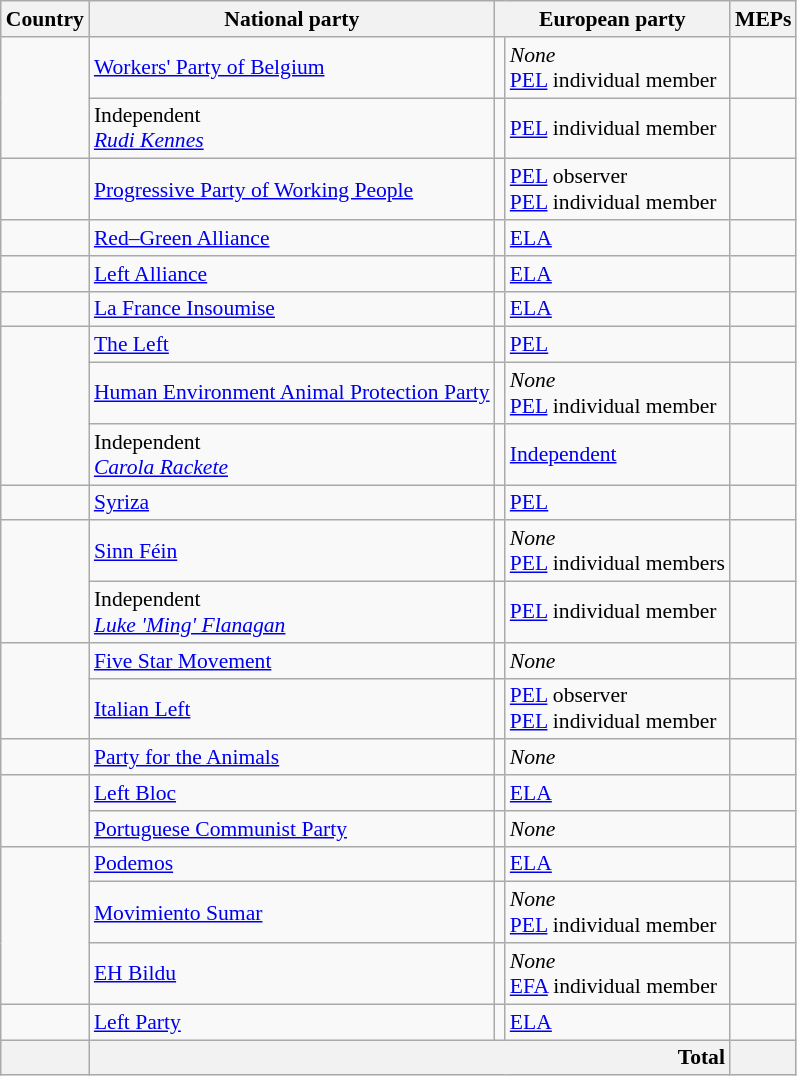<table class="wikitable sortable" style="font-size:90%">
<tr>
<th>Country</th>
<th>National party</th>
<th colspan=2>European party</th>
<th>MEPs</th>
</tr>
<tr>
<td rowspan=2></td>
<td><a href='#'>Workers' Party of Belgium</a></td>
<td></td>
<td><em>None</em><br><a href='#'>PEL</a> individual member</td>
<td></td>
</tr>
<tr>
<td>Independent<br><em><a href='#'>Rudi Kennes</a></em></td>
<td></td>
<td><a href='#'>PEL</a> individual member</td>
<td></td>
</tr>
<tr>
<td></td>
<td><a href='#'>Progressive Party of Working People</a></td>
<td></td>
<td><a href='#'>PEL</a> observer<br><a href='#'>PEL</a> individual member</td>
<td></td>
</tr>
<tr>
<td></td>
<td><a href='#'>Red–Green Alliance</a></td>
<td></td>
<td><a href='#'>ELA</a></td>
<td></td>
</tr>
<tr>
<td></td>
<td><a href='#'>Left Alliance</a></td>
<td></td>
<td><a href='#'>ELA</a></td>
<td></td>
</tr>
<tr>
<td></td>
<td><a href='#'>La France Insoumise</a></td>
<td></td>
<td><a href='#'>ELA</a></td>
<td></td>
</tr>
<tr>
<td rowspan=3></td>
<td><a href='#'>The Left</a></td>
<td></td>
<td><a href='#'>PEL</a></td>
<td></td>
</tr>
<tr>
<td><a href='#'>Human Environment Animal Protection Party</a></td>
<td></td>
<td><em>None</em><br><a href='#'>PEL</a> individual member</td>
<td></td>
</tr>
<tr>
<td>Independent<br><em><a href='#'>Carola Rackete</a></em></td>
<td></td>
<td><a href='#'>Independent</a></td>
<td></td>
</tr>
<tr>
<td></td>
<td><a href='#'>Syriza</a></td>
<td></td>
<td><a href='#'>PEL</a></td>
<td></td>
</tr>
<tr>
<td rowspan=2></td>
<td><a href='#'>Sinn Féin</a></td>
<td></td>
<td><em>None</em><br><a href='#'>PEL</a> individual members</td>
<td></td>
</tr>
<tr>
<td>Independent<br><em><a href='#'>Luke 'Ming' Flanagan</a></em></td>
<td></td>
<td><a href='#'>PEL</a> individual member</td>
<td></td>
</tr>
<tr>
<td rowspan=2></td>
<td><a href='#'>Five Star Movement</a></td>
<td></td>
<td><em>None</em></td>
<td></td>
</tr>
<tr>
<td><a href='#'>Italian Left</a></td>
<td></td>
<td><a href='#'>PEL</a> observer<br><a href='#'>PEL</a> individual member</td>
<td></td>
</tr>
<tr>
<td></td>
<td><a href='#'>Party for the Animals</a></td>
<td></td>
<td><em>None</em></td>
<td></td>
</tr>
<tr>
<td rowspan=2></td>
<td><a href='#'>Left Bloc</a></td>
<td></td>
<td><a href='#'>ELA</a></td>
<td></td>
</tr>
<tr>
<td><a href='#'>Portuguese Communist Party</a></td>
<td></td>
<td><em>None</em></td>
<td></td>
</tr>
<tr>
<td rowspan=3></td>
<td><a href='#'>Podemos</a></td>
<td></td>
<td><a href='#'>ELA</a></td>
<td></td>
</tr>
<tr>
<td><a href='#'>Movimiento Sumar</a></td>
<td></td>
<td><em>None</em><br><a href='#'>PEL</a> individual member</td>
<td></td>
</tr>
<tr>
<td><a href='#'>EH Bildu</a></td>
<td></td>
<td><em>None</em><br><a href='#'>EFA</a> individual member</td>
<td></td>
</tr>
<tr>
<td></td>
<td><a href='#'>Left Party</a></td>
<td></td>
<td><a href='#'>ELA</a></td>
<td></td>
</tr>
<tr>
<th style="text-align:left"></th>
<th colspan=3 style="text-align:right">Total</th>
<th></th>
</tr>
</table>
